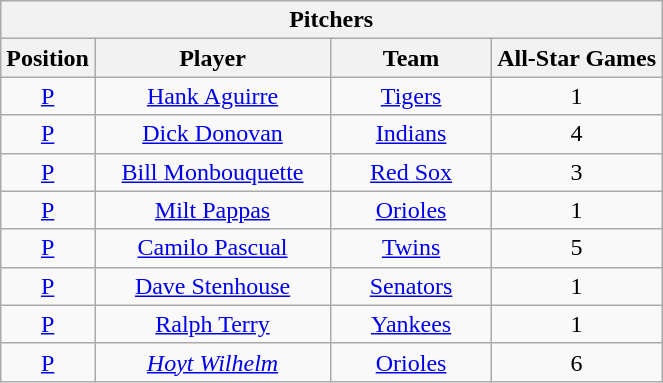<table class="wikitable" style="font-size: 100%; text-align:center;">
<tr>
<th colspan="4">Pitchers</th>
</tr>
<tr>
<th>Position</th>
<th width="150">Player</th>
<th width="100">Team</th>
<th>All-Star Games</th>
</tr>
<tr>
<td><a href='#'>P</a></td>
<td><a href='#'>Hank Aguirre</a></td>
<td><a href='#'>Tigers</a></td>
<td>1</td>
</tr>
<tr>
<td><a href='#'>P</a></td>
<td><a href='#'>Dick Donovan</a></td>
<td><a href='#'>Indians</a></td>
<td>4</td>
</tr>
<tr>
<td><a href='#'>P</a></td>
<td><a href='#'>Bill Monbouquette</a></td>
<td><a href='#'>Red Sox</a></td>
<td>3</td>
</tr>
<tr>
<td><a href='#'>P</a></td>
<td><a href='#'>Milt Pappas</a></td>
<td><a href='#'>Orioles</a></td>
<td>1</td>
</tr>
<tr>
<td><a href='#'>P</a></td>
<td><a href='#'>Camilo Pascual</a></td>
<td><a href='#'>Twins</a></td>
<td>5</td>
</tr>
<tr>
<td><a href='#'>P</a></td>
<td><a href='#'>Dave Stenhouse</a></td>
<td><a href='#'>Senators</a></td>
<td>1</td>
</tr>
<tr>
<td><a href='#'>P</a></td>
<td><a href='#'>Ralph Terry</a></td>
<td><a href='#'>Yankees</a></td>
<td>1</td>
</tr>
<tr>
<td><a href='#'>P</a></td>
<td><em><a href='#'>Hoyt Wilhelm</a></em></td>
<td><a href='#'>Orioles</a></td>
<td>6</td>
</tr>
</table>
